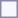<table style="border:1px solid #8888aa; background-color:#f7f8ff; padding:5px; font-size:95%; margin: 0px 12px 12px 0px;">
</table>
